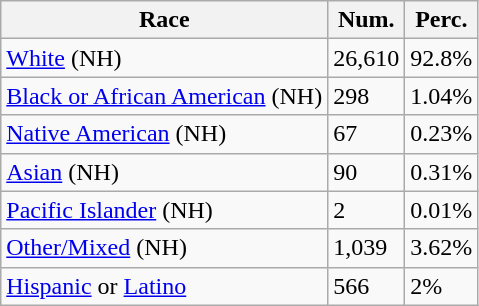<table class="wikitable">
<tr>
<th>Race</th>
<th>Num.</th>
<th>Perc.</th>
</tr>
<tr>
<td><a href='#'>White</a> (NH)</td>
<td>26,610</td>
<td>92.8%</td>
</tr>
<tr>
<td><a href='#'>Black or African American</a> (NH)</td>
<td>298</td>
<td>1.04%</td>
</tr>
<tr>
<td><a href='#'>Native American</a> (NH)</td>
<td>67</td>
<td>0.23%</td>
</tr>
<tr>
<td><a href='#'>Asian</a> (NH)</td>
<td>90</td>
<td>0.31%</td>
</tr>
<tr>
<td><a href='#'>Pacific Islander</a> (NH)</td>
<td>2</td>
<td>0.01%</td>
</tr>
<tr>
<td><a href='#'>Other/Mixed</a> (NH)</td>
<td>1,039</td>
<td>3.62%</td>
</tr>
<tr>
<td><a href='#'>Hispanic</a> or <a href='#'>Latino</a></td>
<td>566</td>
<td>2%</td>
</tr>
</table>
